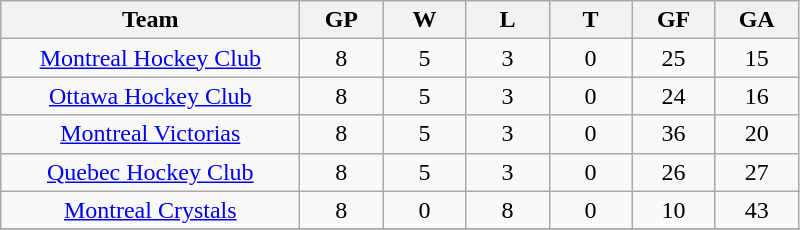<table class="wikitable" style="text-align:center;">
<tr>
<th style="width:12em">Team</th>
<th style="width:3em">GP</th>
<th style="width:3em">W</th>
<th style="width:3em">L</th>
<th style="width:3em">T</th>
<th style="width:3em">GF</th>
<th style="width:3em">GA</th>
</tr>
<tr>
<td><a href='#'>Montreal Hockey Club</a></td>
<td>8</td>
<td>5</td>
<td>3</td>
<td>0</td>
<td>25</td>
<td>15</td>
</tr>
<tr>
<td><a href='#'>Ottawa Hockey Club</a></td>
<td>8</td>
<td>5</td>
<td>3</td>
<td>0</td>
<td>24</td>
<td>16</td>
</tr>
<tr>
<td><a href='#'>Montreal Victorias</a></td>
<td>8</td>
<td>5</td>
<td>3</td>
<td>0</td>
<td>36</td>
<td>20</td>
</tr>
<tr>
<td><a href='#'>Quebec Hockey Club</a></td>
<td>8</td>
<td>5</td>
<td>3</td>
<td>0</td>
<td>26</td>
<td>27</td>
</tr>
<tr>
<td><a href='#'>Montreal Crystals</a></td>
<td>8</td>
<td>0</td>
<td>8</td>
<td>0</td>
<td>10</td>
<td>43</td>
</tr>
<tr>
</tr>
</table>
